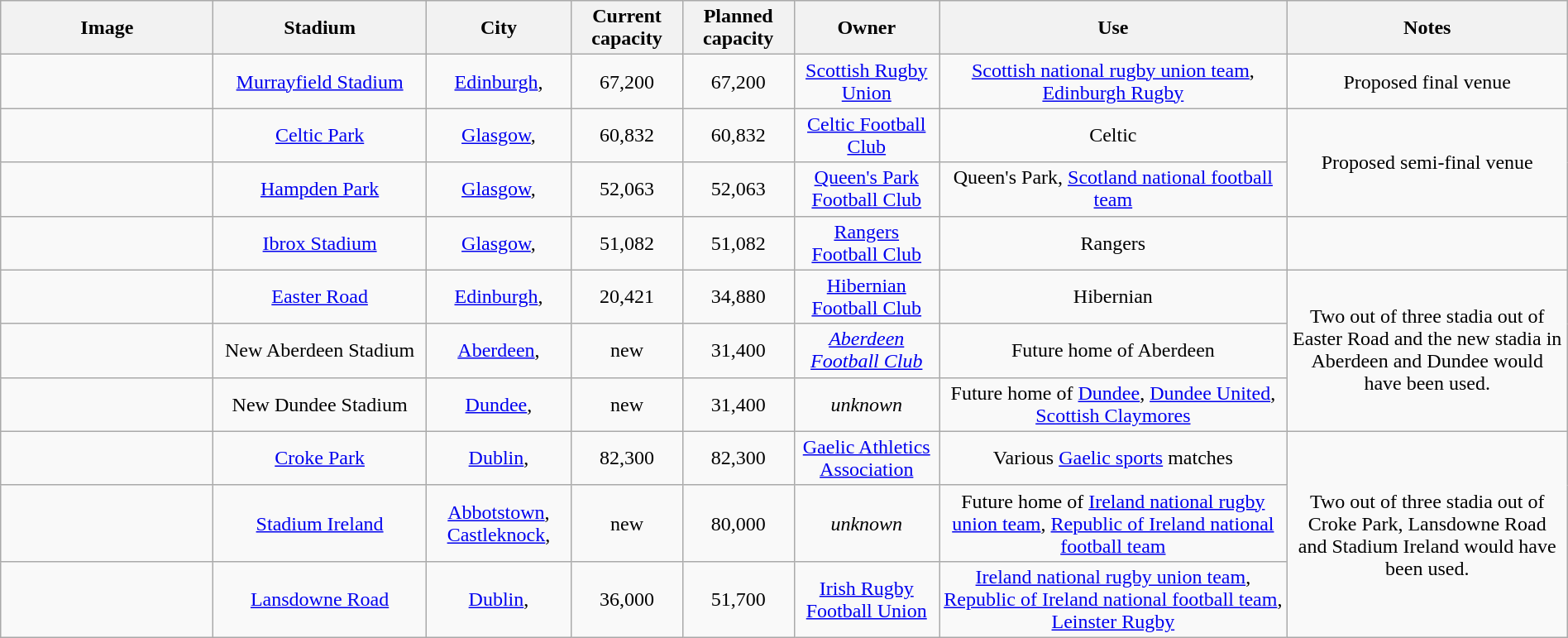<table width="100%" class="wikitable" style="text-align:center">
<tr>
<th width=150px>Image</th>
<th width=150px>Stadium</th>
<th width=100px>City</th>
<th width=75px>Current capacity</th>
<th width=75px>Planned capacity</th>
<th width=100px>Owner</th>
<th width=250px>Use</th>
<th width=200px>Notes</th>
</tr>
<tr>
<td></td>
<td><a href='#'>Murrayfield Stadium</a></td>
<td><a href='#'>Edinburgh</a>,<br></td>
<td>67,200</td>
<td>67,200</td>
<td><a href='#'>Scottish Rugby Union</a></td>
<td><a href='#'>Scottish national rugby union team</a>, <a href='#'>Edinburgh Rugby</a></td>
<td>Proposed final venue</td>
</tr>
<tr>
<td></td>
<td><a href='#'>Celtic Park</a></td>
<td><a href='#'>Glasgow</a>,<br></td>
<td>60,832</td>
<td>60,832</td>
<td><a href='#'>Celtic Football Club</a></td>
<td>Celtic</td>
<td rowspan="2">Proposed semi-final venue</td>
</tr>
<tr>
<td></td>
<td><a href='#'>Hampden Park</a></td>
<td><a href='#'>Glasgow</a>,<br></td>
<td>52,063</td>
<td>52,063</td>
<td><a href='#'>Queen's Park Football Club</a></td>
<td>Queen's Park, <a href='#'>Scotland national football team</a></td>
</tr>
<tr>
<td></td>
<td><a href='#'>Ibrox Stadium</a></td>
<td><a href='#'>Glasgow</a>,<br></td>
<td>51,082</td>
<td>51,082</td>
<td><a href='#'>Rangers Football Club</a></td>
<td>Rangers</td>
<td></td>
</tr>
<tr>
<td></td>
<td><a href='#'>Easter Road</a></td>
<td><a href='#'>Edinburgh</a>,<br></td>
<td>20,421</td>
<td>34,880</td>
<td><a href='#'>Hibernian Football Club</a></td>
<td>Hibernian</td>
<td rowspan="3">Two out of three stadia out of Easter Road and the new stadia in Aberdeen and Dundee would have been used.</td>
</tr>
<tr>
<td></td>
<td>New Aberdeen Stadium</td>
<td><a href='#'>Aberdeen</a>,<br></td>
<td>new</td>
<td>31,400</td>
<td><em><a href='#'>Aberdeen Football Club</a></em></td>
<td>Future home of Aberdeen</td>
</tr>
<tr>
<td></td>
<td>New Dundee Stadium</td>
<td><a href='#'>Dundee</a>,<br></td>
<td>new</td>
<td>31,400</td>
<td><em>unknown</em></td>
<td>Future home of <a href='#'>Dundee</a>, <a href='#'>Dundee United</a>, <a href='#'>Scottish Claymores</a></td>
</tr>
<tr>
<td></td>
<td><a href='#'>Croke Park</a></td>
<td><a href='#'>Dublin</a>,<br></td>
<td>82,300</td>
<td>82,300</td>
<td><a href='#'>Gaelic Athletics Association</a></td>
<td>Various <a href='#'>Gaelic sports</a> matches</td>
<td rowspan="3">Two out of three stadia out of Croke Park, Lansdowne Road and Stadium Ireland would have been used.</td>
</tr>
<tr>
<td></td>
<td><a href='#'>Stadium Ireland</a></td>
<td><a href='#'>Abbotstown</a>, <a href='#'>Castleknock</a>,<br></td>
<td>new</td>
<td>80,000</td>
<td><em>unknown</em></td>
<td>Future home of <a href='#'>Ireland national rugby union team</a>, <a href='#'>Republic of Ireland national football team</a></td>
</tr>
<tr>
<td></td>
<td><a href='#'>Lansdowne Road</a></td>
<td><a href='#'>Dublin</a>,<br></td>
<td>36,000</td>
<td>51,700</td>
<td><a href='#'>Irish Rugby Football Union</a></td>
<td><a href='#'>Ireland national rugby union team</a>, <a href='#'>Republic of Ireland national football team</a>, <a href='#'>Leinster Rugby</a></td>
</tr>
</table>
